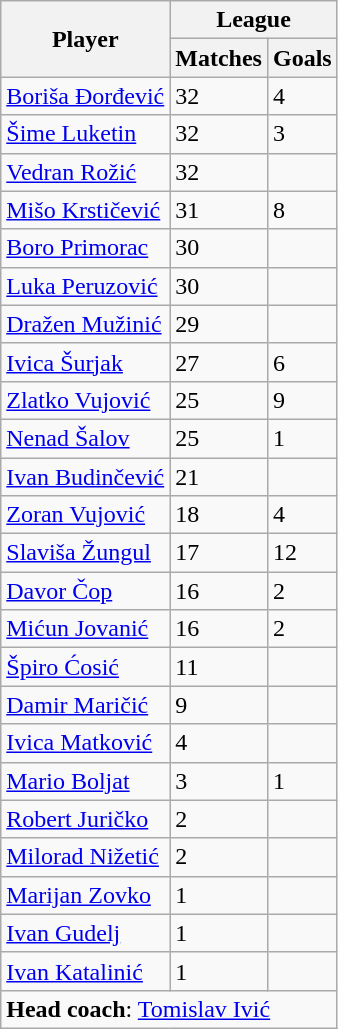<table class="wikitable sortable">
<tr>
<th rowspan=2>Player</th>
<th colspan=2>League</th>
</tr>
<tr>
<th>Matches</th>
<th>Goals</th>
</tr>
<tr>
<td><a href='#'>Boriša Đorđević</a></td>
<td>32</td>
<td>4</td>
</tr>
<tr>
<td><a href='#'>Šime Luketin</a></td>
<td>32</td>
<td>3</td>
</tr>
<tr>
<td><a href='#'>Vedran Rožić</a></td>
<td>32</td>
<td></td>
</tr>
<tr>
<td><a href='#'>Mišo Krstičević</a></td>
<td>31</td>
<td>8</td>
</tr>
<tr>
<td><a href='#'>Boro Primorac</a></td>
<td>30</td>
<td 10></td>
</tr>
<tr>
<td><a href='#'>Luka Peruzović</a></td>
<td>30</td>
<td></td>
</tr>
<tr>
<td><a href='#'>Dražen Mužinić</a></td>
<td>29</td>
<td></td>
</tr>
<tr>
<td><a href='#'>Ivica Šurjak</a></td>
<td>27</td>
<td>6</td>
</tr>
<tr>
<td><a href='#'>Zlatko Vujović</a></td>
<td>25</td>
<td>9</td>
</tr>
<tr>
<td><a href='#'>Nenad Šalov</a></td>
<td>25</td>
<td>1</td>
</tr>
<tr>
<td><a href='#'>Ivan Budinčević</a></td>
<td>21</td>
<td></td>
</tr>
<tr>
<td><a href='#'>Zoran Vujović</a></td>
<td>18</td>
<td>4</td>
</tr>
<tr>
<td><a href='#'>Slaviša Žungul</a></td>
<td>17</td>
<td>12</td>
</tr>
<tr>
<td><a href='#'>Davor Čop</a></td>
<td>16</td>
<td>2</td>
</tr>
<tr>
<td><a href='#'>Mićun Jovanić</a></td>
<td>16</td>
<td>2</td>
</tr>
<tr>
<td><a href='#'>Špiro Ćosić</a></td>
<td>11</td>
<td></td>
</tr>
<tr>
<td><a href='#'>Damir Maričić</a></td>
<td>9</td>
<td></td>
</tr>
<tr>
<td><a href='#'>Ivica Matković</a></td>
<td>4</td>
<td></td>
</tr>
<tr>
<td><a href='#'>Mario Boljat</a></td>
<td>3</td>
<td>1</td>
</tr>
<tr>
<td><a href='#'>Robert Juričko</a></td>
<td>2</td>
<td></td>
</tr>
<tr>
<td><a href='#'>Milorad Nižetić</a></td>
<td>2</td>
<td></td>
</tr>
<tr>
<td><a href='#'>Marijan Zovko</a></td>
<td>1</td>
<td></td>
</tr>
<tr>
<td><a href='#'>Ivan Gudelj</a></td>
<td>1</td>
<td></td>
</tr>
<tr>
<td><a href='#'>Ivan Katalinić</a></td>
<td>1</td>
<td></td>
</tr>
<tr class="sortbottom">
<td colspan=3><strong>Head coach</strong>: <a href='#'>Tomislav Ivić</a></td>
</tr>
</table>
